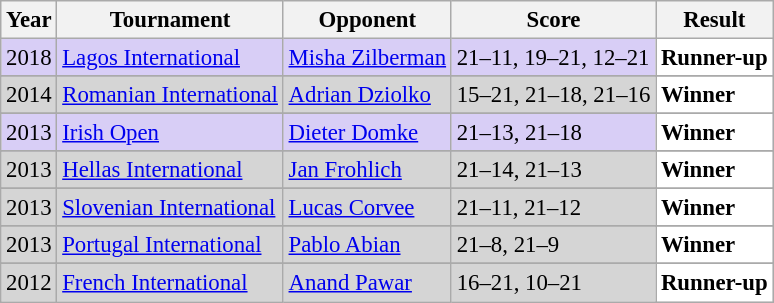<table class="sortable wikitable" style="font-size: 95%;">
<tr>
<th>Year</th>
<th>Tournament</th>
<th>Opponent</th>
<th>Score</th>
<th>Result</th>
</tr>
<tr style="background:#D8CEF6">
<td align="center">2018</td>
<td align="left"><a href='#'>Lagos International</a></td>
<td align="left"> <a href='#'>Misha Zilberman</a></td>
<td align="left">21–11, 19–21, 12–21</td>
<td style="text-align:left; background:white"> <strong>Runner-up</strong></td>
</tr>
<tr>
</tr>
<tr style="background:#D5D5D5">
<td align="center">2014</td>
<td align="left"><a href='#'>Romanian International</a></td>
<td align="left"> <a href='#'>Adrian Dziolko</a></td>
<td align="left">15–21, 21–18, 21–16</td>
<td style="text-align:left; background:white"> <strong>Winner</strong></td>
</tr>
<tr>
</tr>
<tr style="background:#D8CEF6">
<td align="center">2013</td>
<td align="left"><a href='#'>Irish Open</a></td>
<td align="left"> <a href='#'>Dieter Domke</a></td>
<td align="left">21–13, 21–18</td>
<td style="text-align:left; background:white"> <strong>Winner</strong></td>
</tr>
<tr>
</tr>
<tr style="background:#D5D5D5">
<td align="center">2013</td>
<td align="left"><a href='#'>Hellas International</a></td>
<td align="left"> <a href='#'>Jan Frohlich</a></td>
<td align="left">21–14, 21–13</td>
<td style="text-align:left; background:white"> <strong>Winner</strong></td>
</tr>
<tr>
</tr>
<tr style="background:#D5D5D5">
<td align="center">2013</td>
<td align="left"><a href='#'>Slovenian International</a></td>
<td align="left"> <a href='#'>Lucas Corvee</a></td>
<td align="left">21–11, 21–12</td>
<td style="text-align:left; background:white"> <strong>Winner</strong></td>
</tr>
<tr>
</tr>
<tr style="background:#D5D5D5">
<td align="center">2013</td>
<td align="left"><a href='#'>Portugal International</a></td>
<td align="left"> <a href='#'>Pablo Abian</a></td>
<td align="left">21–8, 21–9</td>
<td style="text-align:left; background:white"> <strong>Winner</strong></td>
</tr>
<tr>
</tr>
<tr style="background:#D5D5D5">
<td align="center">2012</td>
<td align="left"><a href='#'>French International</a></td>
<td align="left"> <a href='#'>Anand Pawar</a></td>
<td align="left">16–21, 10–21</td>
<td style="text-align:left; background:white"> <strong>Runner-up</strong></td>
</tr>
</table>
